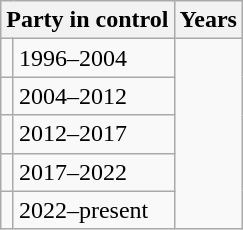<table class="wikitable">
<tr>
<th colspan="2">Party in control</th>
<th>Years</th>
</tr>
<tr>
<td></td>
<td>1996–2004</td>
</tr>
<tr>
<td></td>
<td>2004–2012</td>
</tr>
<tr>
<td></td>
<td>2012–2017</td>
</tr>
<tr>
<td></td>
<td>2017–2022</td>
</tr>
<tr>
<td></td>
<td>2022–present</td>
</tr>
</table>
